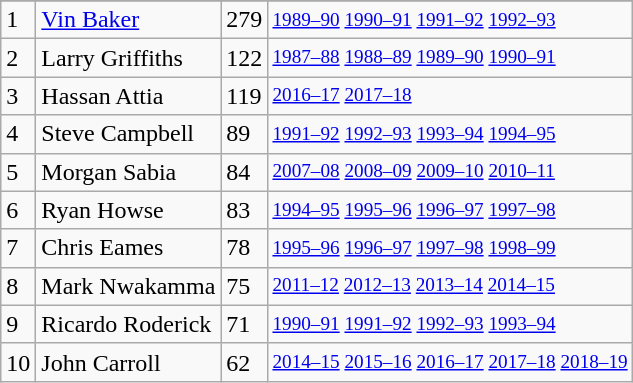<table class="wikitable">
<tr>
</tr>
<tr>
<td>1</td>
<td><a href='#'>Vin Baker</a></td>
<td>279</td>
<td style="font-size:80%;"><a href='#'>1989–90</a> <a href='#'>1990–91</a> <a href='#'>1991–92</a> <a href='#'>1992–93</a></td>
</tr>
<tr>
<td>2</td>
<td>Larry Griffiths</td>
<td>122</td>
<td style="font-size:80%;"><a href='#'>1987–88</a> <a href='#'>1988–89</a> <a href='#'>1989–90</a> <a href='#'>1990–91</a></td>
</tr>
<tr>
<td>3</td>
<td>Hassan Attia</td>
<td>119</td>
<td style="font-size:80%;"><a href='#'>2016–17</a> <a href='#'>2017–18</a></td>
</tr>
<tr>
<td>4</td>
<td>Steve Campbell</td>
<td>89</td>
<td style="font-size:80%;"><a href='#'>1991–92</a> <a href='#'>1992–93</a> <a href='#'>1993–94</a> <a href='#'>1994–95</a></td>
</tr>
<tr>
<td>5</td>
<td>Morgan Sabia</td>
<td>84</td>
<td style="font-size:80%;"><a href='#'>2007–08</a> <a href='#'>2008–09</a> <a href='#'>2009–10</a> <a href='#'>2010–11</a></td>
</tr>
<tr>
<td>6</td>
<td>Ryan Howse</td>
<td>83</td>
<td style="font-size:80%;"><a href='#'>1994–95</a> <a href='#'>1995–96</a> <a href='#'>1996–97</a> <a href='#'>1997–98</a></td>
</tr>
<tr>
<td>7</td>
<td>Chris Eames</td>
<td>78</td>
<td style="font-size:80%;"><a href='#'>1995–96</a> <a href='#'>1996–97</a> <a href='#'>1997–98</a> <a href='#'>1998–99</a></td>
</tr>
<tr>
<td>8</td>
<td>Mark Nwakamma</td>
<td>75</td>
<td style="font-size:80%;"><a href='#'>2011–12</a> <a href='#'>2012–13</a> <a href='#'>2013–14</a> <a href='#'>2014–15</a></td>
</tr>
<tr>
<td>9</td>
<td>Ricardo Roderick</td>
<td>71</td>
<td style="font-size:80%;"><a href='#'>1990–91</a> <a href='#'>1991–92</a> <a href='#'>1992–93</a> <a href='#'>1993–94</a></td>
</tr>
<tr>
<td>10</td>
<td>John Carroll</td>
<td>62</td>
<td style="font-size:80%;"><a href='#'>2014–15</a> <a href='#'>2015–16</a> <a href='#'>2016–17</a> <a href='#'>2017–18</a> <a href='#'>2018–19</a></td>
</tr>
</table>
